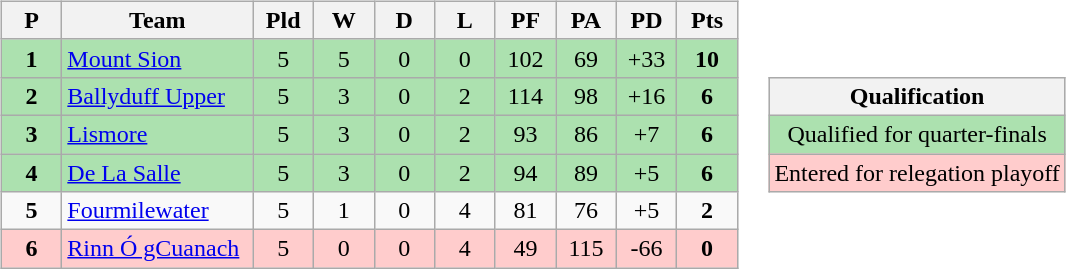<table>
<tr>
<td><br><table class="wikitable" style="text-align: center;">
<tr>
<th width=33>P</th>
<th width=120>Team</th>
<th width=33>Pld</th>
<th width=33>W</th>
<th width=33>D</th>
<th width=33>L</th>
<th width=33>PF</th>
<th width=33>PA</th>
<th width=33>PD</th>
<th width=33>Pts</th>
</tr>
<tr style="background: #ACE1AF;">
<td><strong>1</strong></td>
<td align="left"><a href='#'>Mount Sion</a></td>
<td>5</td>
<td>5</td>
<td>0</td>
<td>0</td>
<td>102</td>
<td>69</td>
<td>+33</td>
<td><strong>10</strong></td>
</tr>
<tr style="background: #ACE1AF;">
<td><strong>2</strong></td>
<td align="left"><a href='#'>Ballyduff Upper</a></td>
<td>5</td>
<td>3</td>
<td>0</td>
<td>2</td>
<td>114</td>
<td>98</td>
<td>+16</td>
<td><strong>6</strong></td>
</tr>
<tr style="background: #ACE1AF;">
<td><strong>3</strong></td>
<td align="left"><a href='#'>Lismore</a></td>
<td>5</td>
<td>3</td>
<td>0</td>
<td>2</td>
<td>93</td>
<td>86</td>
<td>+7</td>
<td><strong>6</strong></td>
</tr>
<tr style="background: #ACE1AF;">
<td><strong>4</strong></td>
<td align="left"><a href='#'>De La Salle</a></td>
<td>5</td>
<td>3</td>
<td>0</td>
<td>2</td>
<td>94</td>
<td>89</td>
<td>+5</td>
<td><strong>6</strong></td>
</tr>
<tr style="background: ">
<td><strong>5</strong></td>
<td align="left"><a href='#'>Fourmilewater</a></td>
<td>5</td>
<td>1</td>
<td>0</td>
<td>4</td>
<td>81</td>
<td>76</td>
<td>+5</td>
<td><strong>2</strong></td>
</tr>
<tr style="background:#FFCCCC">
<td><strong>6</strong></td>
<td align="left"><a href='#'>Rinn Ó gCuanach</a></td>
<td>5</td>
<td>0</td>
<td>0</td>
<td>4</td>
<td>49</td>
<td>115</td>
<td>-66</td>
<td><strong>0</strong></td>
</tr>
</table>
</td>
<td><br><table class="wikitable" style="text-align:center">
<tr>
<th>Qualification</th>
</tr>
<tr style="background: #ACE1AF;">
<td>Qualified for quarter-finals</td>
</tr>
<tr style="background:#FFCCCC">
<td>Entered for relegation playoff</td>
</tr>
</table>
</td>
</tr>
</table>
